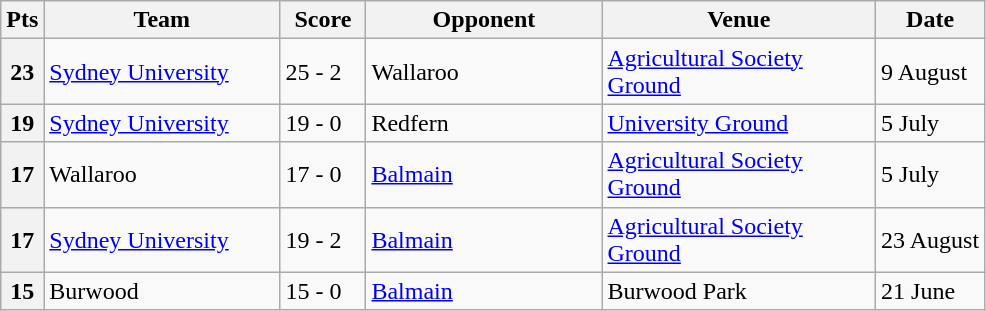<table class="wikitable" style="text-align:left;">
<tr>
<th width="20">Pts</th>
<th width="150">Team</th>
<th width="50">Score</th>
<th width="150">Opponent</th>
<th width="175">Venue</th>
<th width=""50">Date</th>
</tr>
<tr>
<th>23</th>
<td> <a href='#'>Sydney University</a></td>
<td>25 - 2</td>
<td> Wallaroo</td>
<td><a href='#'>Agricultural Society Ground</a></td>
<td>9 August</td>
</tr>
<tr>
<th>19</th>
<td> <a href='#'>Sydney University</a></td>
<td>19 - 0</td>
<td> Redfern</td>
<td><a href='#'>University Ground</a></td>
<td>5 July</td>
</tr>
<tr>
<th>17</th>
<td> Wallaroo</td>
<td>17 - 0</td>
<td> <a href='#'>Balmain</a></td>
<td><a href='#'>Agricultural Society Ground</a></td>
<td>5 July</td>
</tr>
<tr>
<th>17</th>
<td> <a href='#'>Sydney University</a></td>
<td>19 - 2</td>
<td> <a href='#'>Balmain</a></td>
<td><a href='#'>Agricultural Society Ground</a></td>
<td>23 August</td>
</tr>
<tr>
<th>15</th>
<td> Burwood</td>
<td>15 - 0</td>
<td> <a href='#'>Balmain</a></td>
<td>Burwood Park</td>
<td>21 June</td>
</tr>
</table>
